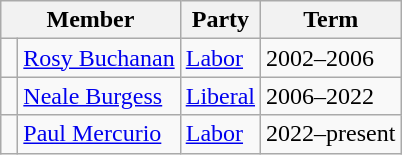<table class="wikitable">
<tr>
<th colspan="2">Member</th>
<th>Party</th>
<th>Term</th>
</tr>
<tr>
<td> </td>
<td><a href='#'>Rosy Buchanan</a></td>
<td><a href='#'>Labor</a></td>
<td>2002–2006</td>
</tr>
<tr>
<td> </td>
<td><a href='#'>Neale Burgess</a></td>
<td><a href='#'>Liberal</a></td>
<td>2006–2022</td>
</tr>
<tr>
<td> </td>
<td><a href='#'>Paul Mercurio</a></td>
<td><a href='#'>Labor</a></td>
<td>2022–present</td>
</tr>
</table>
